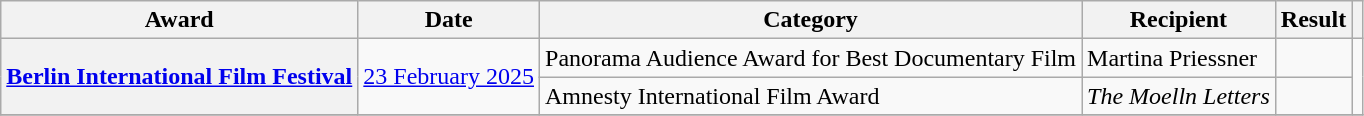<table class="wikitable sortable plainrowheaders">
<tr>
<th>Award</th>
<th>Date</th>
<th>Category</th>
<th>Recipient</th>
<th>Result</th>
<th></th>
</tr>
<tr>
<th scope="row" rowspan="2"><a href='#'>Berlin International Film Festival</a></th>
<td rowspan="2"><a href='#'>23 February 2025</a></td>
<td>Panorama Audience Award for Best Documentary Film</td>
<td>Martina Priessner</td>
<td></td>
<td align="center" rowspan="2"></td>
</tr>
<tr>
<td>Amnesty International Film Award</td>
<td><em>The Moelln Letters</em></td>
<td></td>
</tr>
<tr>
</tr>
</table>
